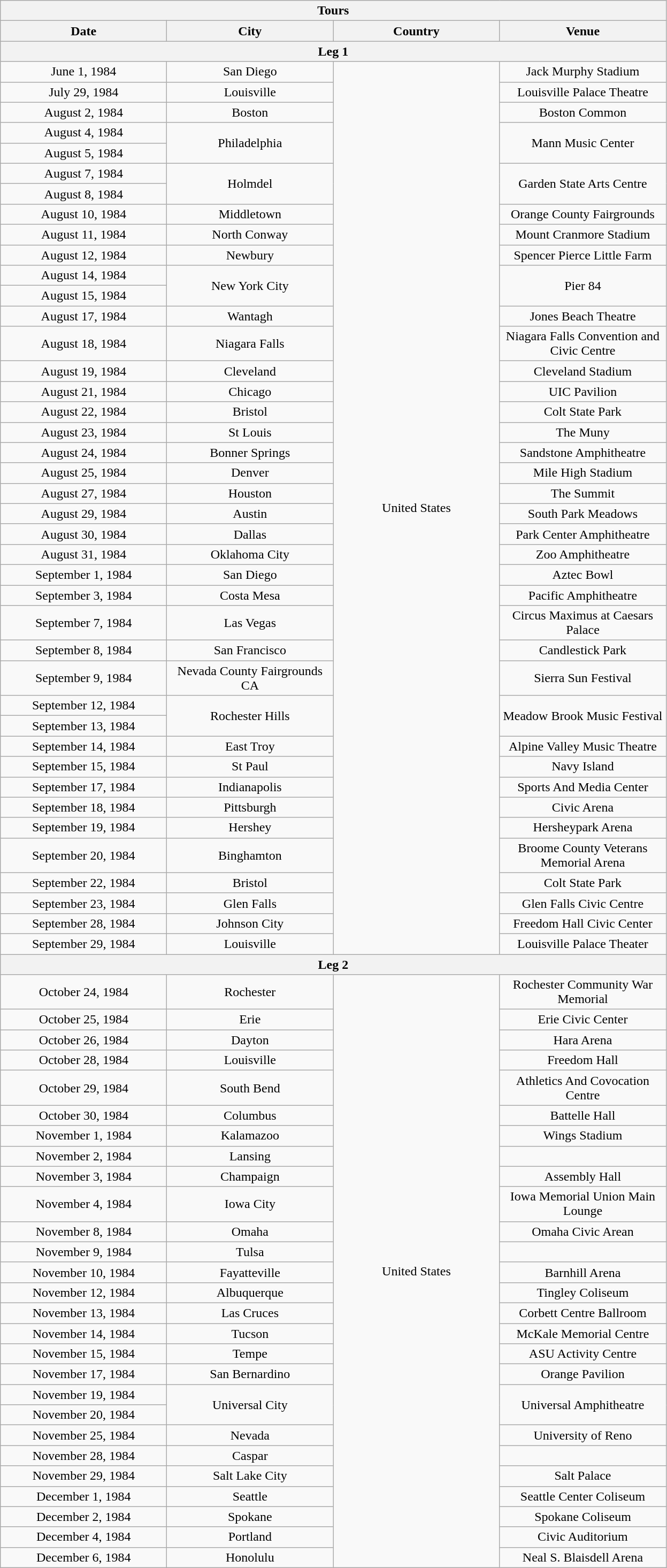<table class="wikitable"style="text-align:center;">
<tr>
<th colspan="4">Tours</th>
</tr>
<tr>
<th width="200">Date</th>
<th width="200">City</th>
<th width="200">Country</th>
<th width="200">Venue</th>
</tr>
<tr>
<th colspan="4">Leg 1</th>
</tr>
<tr>
<td>June 1, 1984</td>
<td>San Diego</td>
<td rowspan="41">United States</td>
<td>Jack Murphy Stadium</td>
</tr>
<tr>
<td>July 29, 1984</td>
<td>Louisville</td>
<td>Louisville Palace Theatre</td>
</tr>
<tr>
<td>August 2, 1984</td>
<td>Boston</td>
<td>Boston Common</td>
</tr>
<tr>
<td>August 4, 1984</td>
<td rowspan="2">Philadelphia</td>
<td rowspan="2">Mann Music Center</td>
</tr>
<tr>
<td>August 5, 1984</td>
</tr>
<tr>
<td>August 7, 1984</td>
<td rowspan="2">Holmdel</td>
<td rowspan="2">Garden State Arts Centre</td>
</tr>
<tr>
<td>August 8, 1984</td>
</tr>
<tr>
<td>August 10, 1984</td>
<td>Middletown</td>
<td>Orange County Fairgrounds</td>
</tr>
<tr>
<td>August 11, 1984</td>
<td>North Conway</td>
<td>Mount Cranmore Stadium</td>
</tr>
<tr>
<td>August 12, 1984</td>
<td>Newbury</td>
<td>Spencer Pierce Little Farm</td>
</tr>
<tr>
<td>August 14, 1984</td>
<td rowspan="2">New York City</td>
<td rowspan="2">Pier 84</td>
</tr>
<tr>
<td>August 15, 1984</td>
</tr>
<tr>
<td>August 17, 1984</td>
<td>Wantagh</td>
<td>Jones Beach Theatre</td>
</tr>
<tr>
<td>August 18, 1984</td>
<td>Niagara Falls</td>
<td>Niagara Falls Convention and Civic Centre</td>
</tr>
<tr>
<td>August 19, 1984</td>
<td>Cleveland</td>
<td>Cleveland Stadium</td>
</tr>
<tr>
<td>August 21, 1984</td>
<td>Chicago</td>
<td>UIC Pavilion</td>
</tr>
<tr>
<td>August 22, 1984</td>
<td>Bristol</td>
<td>Colt State Park</td>
</tr>
<tr>
<td>August 23, 1984</td>
<td>St Louis</td>
<td>The Muny</td>
</tr>
<tr>
<td>August 24, 1984</td>
<td>Bonner Springs</td>
<td>Sandstone Amphitheatre</td>
</tr>
<tr>
<td>August 25, 1984</td>
<td>Denver</td>
<td>Mile High Stadium</td>
</tr>
<tr>
<td>August 27, 1984</td>
<td>Houston</td>
<td>The Summit</td>
</tr>
<tr>
<td>August 29, 1984</td>
<td>Austin</td>
<td>South Park Meadows</td>
</tr>
<tr>
<td>August 30, 1984</td>
<td>Dallas</td>
<td>Park Center Amphitheatre</td>
</tr>
<tr>
<td>August 31, 1984</td>
<td>Oklahoma City</td>
<td>Zoo Amphitheatre</td>
</tr>
<tr>
<td>September 1, 1984</td>
<td>San Diego</td>
<td>Aztec Bowl</td>
</tr>
<tr>
<td>September 3, 1984</td>
<td>Costa Mesa</td>
<td>Pacific Amphitheatre</td>
</tr>
<tr>
<td>September 7, 1984</td>
<td>Las Vegas</td>
<td>Circus Maximus at Caesars Palace</td>
</tr>
<tr>
<td>September 8, 1984</td>
<td>San Francisco</td>
<td>Candlestick Park</td>
</tr>
<tr>
<td>September 9, 1984</td>
<td>Nevada County Fairgrounds CA</td>
<td>Sierra Sun Festival</td>
</tr>
<tr>
<td>September 12, 1984</td>
<td rowspan="2">Rochester Hills</td>
<td rowspan="2">Meadow Brook Music Festival</td>
</tr>
<tr>
<td>September 13, 1984</td>
</tr>
<tr>
<td>September 14, 1984</td>
<td>East Troy</td>
<td>Alpine Valley Music Theatre</td>
</tr>
<tr>
<td>September 15, 1984</td>
<td>St Paul</td>
<td>Navy Island</td>
</tr>
<tr>
<td>September 17, 1984</td>
<td>Indianapolis</td>
<td>Sports And Media Center</td>
</tr>
<tr>
<td>September 18, 1984</td>
<td>Pittsburgh</td>
<td>Civic Arena</td>
</tr>
<tr>
<td>September 19, 1984</td>
<td>Hershey</td>
<td>Hersheypark Arena</td>
</tr>
<tr>
<td>September 20, 1984</td>
<td>Binghamton</td>
<td>Broome County Veterans Memorial Arena</td>
</tr>
<tr>
<td>September 22, 1984</td>
<td>Bristol</td>
<td>Colt State Park</td>
</tr>
<tr>
<td>September 23, 1984</td>
<td>Glen Falls</td>
<td>Glen Falls Civic Centre</td>
</tr>
<tr>
<td>September 28, 1984</td>
<td>Johnson City</td>
<td>Freedom Hall Civic Center</td>
</tr>
<tr>
<td>September 29, 1984</td>
<td>Louisville</td>
<td>Louisville Palace Theater</td>
</tr>
<tr>
<th colspan="4">Leg 2</th>
</tr>
<tr>
<td>October 24, 1984</td>
<td>Rochester</td>
<td rowspan="27">United States</td>
<td>Rochester Community War Memorial</td>
</tr>
<tr>
<td>October 25, 1984</td>
<td>Erie</td>
<td>Erie Civic Center</td>
</tr>
<tr>
<td>October 26, 1984</td>
<td>Dayton</td>
<td>Hara Arena</td>
</tr>
<tr>
<td>October 28, 1984</td>
<td>Louisville</td>
<td>Freedom Hall</td>
</tr>
<tr>
<td>October 29, 1984</td>
<td>South Bend</td>
<td>Athletics And Covocation Centre</td>
</tr>
<tr>
<td>October 30, 1984</td>
<td>Columbus</td>
<td>Battelle Hall</td>
</tr>
<tr>
<td>November 1, 1984</td>
<td>Kalamazoo</td>
<td>Wings Stadium</td>
</tr>
<tr>
<td>November 2, 1984</td>
<td>Lansing</td>
<td></td>
</tr>
<tr>
<td>November 3, 1984</td>
<td>Champaign</td>
<td>Assembly Hall</td>
</tr>
<tr>
<td>November 4, 1984</td>
<td>Iowa City</td>
<td>Iowa Memorial Union Main Lounge</td>
</tr>
<tr>
<td>November 8, 1984</td>
<td>Omaha</td>
<td>Omaha Civic Arean</td>
</tr>
<tr>
<td>November 9, 1984</td>
<td>Tulsa</td>
<td></td>
</tr>
<tr>
<td>November 10, 1984</td>
<td>Fayatteville</td>
<td>Barnhill Arena</td>
</tr>
<tr>
<td>November 12, 1984</td>
<td>Albuquerque</td>
<td>Tingley Coliseum</td>
</tr>
<tr>
<td>November 13, 1984</td>
<td>Las Cruces</td>
<td>Corbett Centre Ballroom</td>
</tr>
<tr>
<td>November 14, 1984</td>
<td>Tucson</td>
<td>McKale Memorial Centre</td>
</tr>
<tr>
<td>November 15, 1984</td>
<td>Tempe</td>
<td>ASU Activity Centre</td>
</tr>
<tr>
<td>November 17, 1984</td>
<td>San Bernardino</td>
<td>Orange Pavilion</td>
</tr>
<tr>
<td>November 19, 1984</td>
<td rowspan="2">Universal City</td>
<td rowspan="2">Universal Amphitheatre</td>
</tr>
<tr>
<td>November 20, 1984</td>
</tr>
<tr>
<td>November 25, 1984</td>
<td>Nevada</td>
<td>University of Reno</td>
</tr>
<tr>
<td>November 28, 1984</td>
<td>Caspar</td>
<td></td>
</tr>
<tr>
<td>November 29, 1984</td>
<td>Salt Lake City</td>
<td>Salt Palace</td>
</tr>
<tr>
<td>December 1, 1984</td>
<td>Seattle</td>
<td>Seattle Center Coliseum</td>
</tr>
<tr>
<td>December 2, 1984</td>
<td>Spokane</td>
<td>Spokane Coliseum</td>
</tr>
<tr>
<td>December 4, 1984</td>
<td>Portland</td>
<td>Civic Auditorium</td>
</tr>
<tr>
<td>December 6, 1984</td>
<td>Honolulu</td>
<td>Neal S. Blaisdell Arena</td>
</tr>
</table>
